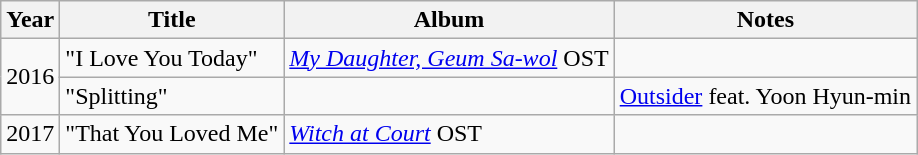<table class="wikitable">
<tr>
<th>Year</th>
<th>Title</th>
<th>Album</th>
<th>Notes</th>
</tr>
<tr>
<td rowspan=2>2016</td>
<td>"I Love You Today"</td>
<td><em><a href='#'>My Daughter, Geum Sa-wol</a></em> OST</td>
<td></td>
</tr>
<tr>
<td>"Splitting"</td>
<td></td>
<td><a href='#'>Outsider</a> feat. Yoon Hyun-min</td>
</tr>
<tr>
<td>2017</td>
<td>"That You Loved Me"</td>
<td><em><a href='#'>Witch at Court</a></em> OST</td>
<td></td>
</tr>
</table>
